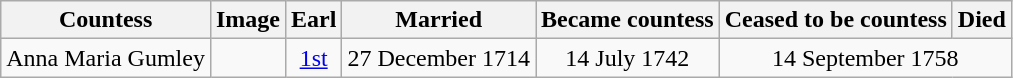<table class="wikitable" style="text-align:center">
<tr>
<th>Countess</th>
<th>Image</th>
<th>Earl</th>
<th>Married</th>
<th>Became countess</th>
<th>Ceased to be countess</th>
<th>Died</th>
</tr>
<tr>
<td>Anna Maria Gumley</td>
<td></td>
<td><a href='#'>1st</a></td>
<td>27 December 1714</td>
<td>14 July 1742</td>
<td colspan=2>14 September 1758</td>
</tr>
</table>
